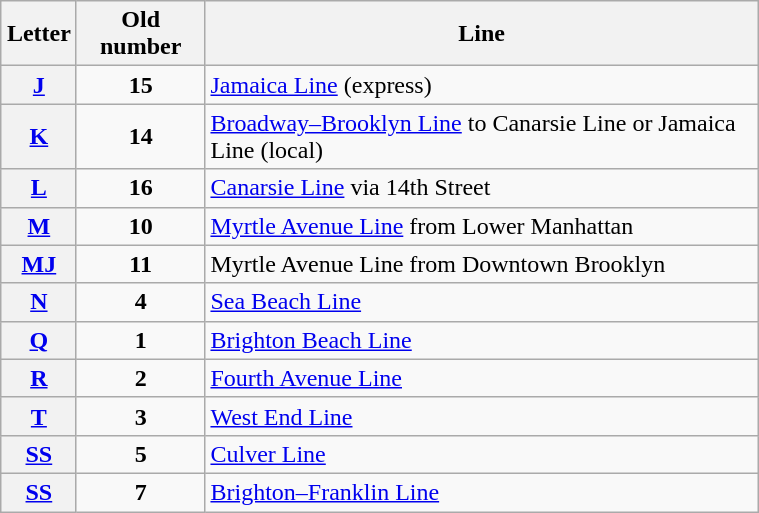<table class="wikitable" style="float: right; margin: 1em 0 1em 1em; width: 40%">
<tr>
<th>Letter</th>
<th>Old number</th>
<th>Line</th>
</tr>
<tr>
<th><a href='#'>J</a></th>
<td style="text-align:center;"><strong>15</strong></td>
<td><a href='#'>Jamaica Line</a> (express)</td>
</tr>
<tr>
<th><a href='#'>K</a></th>
<td style="text-align:center;"><strong>14</strong></td>
<td><a href='#'>Broadway–Brooklyn Line</a> to Canarsie Line or Jamaica Line (local)</td>
</tr>
<tr>
<th><a href='#'>L</a></th>
<td style="text-align:center;"><strong>16</strong></td>
<td><a href='#'>Canarsie Line</a> via 14th Street</td>
</tr>
<tr>
<th><a href='#'>M</a></th>
<td style="text-align:center;"><strong>10</strong></td>
<td><a href='#'>Myrtle Avenue Line</a> from Lower Manhattan</td>
</tr>
<tr>
<th><a href='#'>MJ</a></th>
<td style="text-align:center;"><strong>11</strong></td>
<td>Myrtle Avenue Line from Downtown Brooklyn</td>
</tr>
<tr>
<th><a href='#'>N</a></th>
<td style="text-align:center;"><strong>4</strong></td>
<td><a href='#'>Sea Beach Line</a></td>
</tr>
<tr>
<th><a href='#'>Q</a></th>
<td style="text-align:center;"><strong>1</strong></td>
<td><a href='#'>Brighton Beach Line</a></td>
</tr>
<tr>
<th><a href='#'>R</a></th>
<td style="text-align:center;"><strong>2</strong></td>
<td><a href='#'>Fourth Avenue Line</a></td>
</tr>
<tr>
<th><a href='#'>T</a></th>
<td style="text-align:center;"><strong>3</strong></td>
<td><a href='#'>West End Line</a></td>
</tr>
<tr>
<th><a href='#'>SS</a></th>
<td style="text-align:center;"><strong>5</strong></td>
<td><a href='#'>Culver Line</a></td>
</tr>
<tr>
<th><a href='#'>SS</a></th>
<td style="text-align:center;"><strong>7</strong></td>
<td><a href='#'>Brighton–Franklin Line</a></td>
</tr>
</table>
